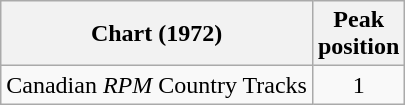<table class="wikitable">
<tr>
<th align="left">Chart (1972)</th>
<th align="center">Peak<br>position</th>
</tr>
<tr>
<td align="left">Canadian <em>RPM</em> Country Tracks</td>
<td align="center">1</td>
</tr>
</table>
